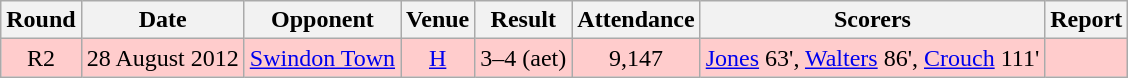<table class="wikitable" style="font-size:100%; text-align:center">
<tr>
<th>Round</th>
<th>Date</th>
<th>Opponent</th>
<th>Venue</th>
<th>Result</th>
<th>Attendance</th>
<th>Scorers</th>
<th>Report</th>
</tr>
<tr style="background-color: #FFCCCC;">
<td>R2</td>
<td>28 August 2012</td>
<td><a href='#'>Swindon Town</a></td>
<td><a href='#'>H</a></td>
<td>3–4 (aet)</td>
<td>9,147</td>
<td><a href='#'>Jones</a> 63', <a href='#'>Walters</a> 86', <a href='#'>Crouch</a> 111'</td>
<td></td>
</tr>
</table>
